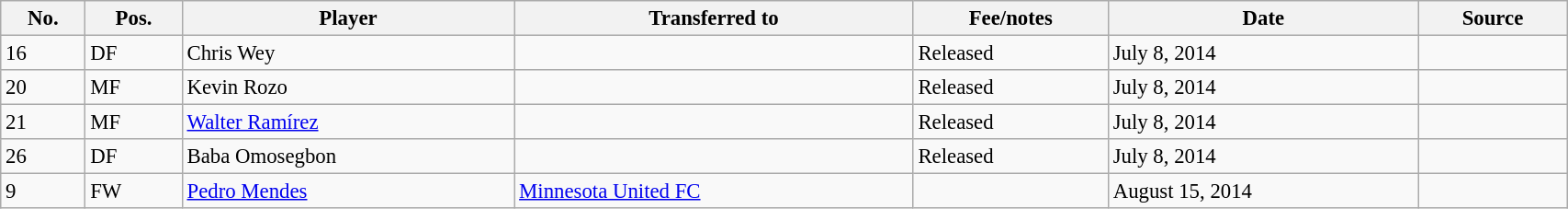<table class="wikitable sortable" style="width:90%; text-align:center; font-size:95%; text-align:left;">
<tr>
<th>No.</th>
<th>Pos.</th>
<th>Player</th>
<th>Transferred to</th>
<th>Fee/notes</th>
<th>Date</th>
<th>Source</th>
</tr>
<tr>
<td>16</td>
<td>DF</td>
<td> Chris Wey</td>
<td></td>
<td>Released</td>
<td>July 8, 2014</td>
<td></td>
</tr>
<tr>
<td>20</td>
<td>MF</td>
<td> Kevin Rozo</td>
<td></td>
<td>Released</td>
<td>July 8, 2014</td>
<td></td>
</tr>
<tr>
<td>21</td>
<td>MF</td>
<td> <a href='#'>Walter Ramírez</a></td>
<td></td>
<td>Released</td>
<td>July 8, 2014</td>
<td></td>
</tr>
<tr>
<td>26</td>
<td>DF</td>
<td> Baba Omosegbon</td>
<td></td>
<td>Released</td>
<td>July 8, 2014</td>
<td></td>
</tr>
<tr>
<td>9</td>
<td>FW</td>
<td> <a href='#'>Pedro Mendes</a></td>
<td> <a href='#'>Minnesota United FC</a></td>
<td></td>
<td>August 15, 2014</td>
<td></td>
</tr>
</table>
